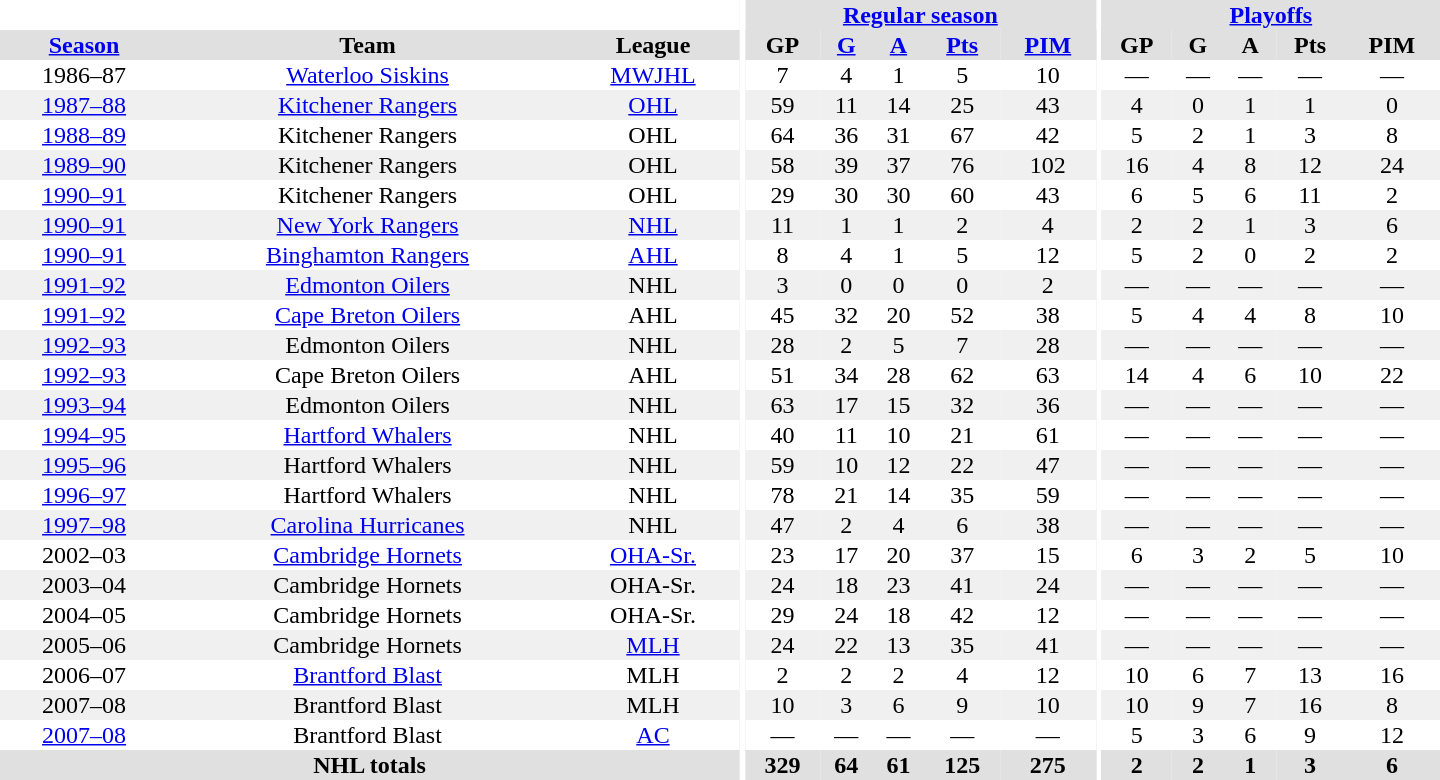<table border="0" cellpadding="1" cellspacing="0" style="text-align:center; width:60em">
<tr bgcolor="#e0e0e0">
<th colspan="3" bgcolor="#ffffff"></th>
<th rowspan="99" bgcolor="#ffffff"></th>
<th colspan="5"><a href='#'>Regular season</a></th>
<th rowspan="99" bgcolor="#ffffff"></th>
<th colspan="5"><a href='#'>Playoffs</a></th>
</tr>
<tr bgcolor="#e0e0e0">
<th><a href='#'>Season</a></th>
<th>Team</th>
<th>League</th>
<th>GP</th>
<th><a href='#'>G</a></th>
<th><a href='#'>A</a></th>
<th><a href='#'>Pts</a></th>
<th><a href='#'>PIM</a></th>
<th>GP</th>
<th>G</th>
<th>A</th>
<th>Pts</th>
<th>PIM</th>
</tr>
<tr>
<td>1986–87</td>
<td><a href='#'>Waterloo Siskins</a></td>
<td><a href='#'>MWJHL</a></td>
<td>7</td>
<td>4</td>
<td>1</td>
<td>5</td>
<td>10</td>
<td>—</td>
<td>—</td>
<td>—</td>
<td>—</td>
<td>—</td>
</tr>
<tr bgcolor="#f0f0f0">
<td><a href='#'>1987–88</a></td>
<td><a href='#'>Kitchener Rangers</a></td>
<td><a href='#'>OHL</a></td>
<td>59</td>
<td>11</td>
<td>14</td>
<td>25</td>
<td>43</td>
<td>4</td>
<td>0</td>
<td>1</td>
<td>1</td>
<td>0</td>
</tr>
<tr>
<td><a href='#'>1988–89</a></td>
<td>Kitchener Rangers</td>
<td>OHL</td>
<td>64</td>
<td>36</td>
<td>31</td>
<td>67</td>
<td>42</td>
<td>5</td>
<td>2</td>
<td>1</td>
<td>3</td>
<td>8</td>
</tr>
<tr bgcolor="#f0f0f0">
<td><a href='#'>1989–90</a></td>
<td>Kitchener Rangers</td>
<td>OHL</td>
<td>58</td>
<td>39</td>
<td>37</td>
<td>76</td>
<td>102</td>
<td>16</td>
<td>4</td>
<td>8</td>
<td>12</td>
<td>24</td>
</tr>
<tr>
<td><a href='#'>1990–91</a></td>
<td>Kitchener Rangers</td>
<td>OHL</td>
<td>29</td>
<td>30</td>
<td>30</td>
<td>60</td>
<td>43</td>
<td>6</td>
<td>5</td>
<td>6</td>
<td>11</td>
<td>2</td>
</tr>
<tr bgcolor="#f0f0f0">
<td><a href='#'>1990–91</a></td>
<td><a href='#'>New York Rangers</a></td>
<td><a href='#'>NHL</a></td>
<td>11</td>
<td>1</td>
<td>1</td>
<td>2</td>
<td>4</td>
<td>2</td>
<td>2</td>
<td>1</td>
<td>3</td>
<td>6</td>
</tr>
<tr>
<td><a href='#'>1990–91</a></td>
<td><a href='#'>Binghamton Rangers</a></td>
<td><a href='#'>AHL</a></td>
<td>8</td>
<td>4</td>
<td>1</td>
<td>5</td>
<td>12</td>
<td>5</td>
<td>2</td>
<td>0</td>
<td>2</td>
<td>2</td>
</tr>
<tr bgcolor="#f0f0f0">
<td><a href='#'>1991–92</a></td>
<td><a href='#'>Edmonton Oilers</a></td>
<td>NHL</td>
<td>3</td>
<td>0</td>
<td>0</td>
<td>0</td>
<td>2</td>
<td>—</td>
<td>—</td>
<td>—</td>
<td>—</td>
<td>—</td>
</tr>
<tr>
<td><a href='#'>1991–92</a></td>
<td><a href='#'>Cape Breton Oilers</a></td>
<td>AHL</td>
<td>45</td>
<td>32</td>
<td>20</td>
<td>52</td>
<td>38</td>
<td>5</td>
<td>4</td>
<td>4</td>
<td>8</td>
<td>10</td>
</tr>
<tr bgcolor="#f0f0f0">
<td><a href='#'>1992–93</a></td>
<td>Edmonton Oilers</td>
<td>NHL</td>
<td>28</td>
<td>2</td>
<td>5</td>
<td>7</td>
<td>28</td>
<td>—</td>
<td>—</td>
<td>—</td>
<td>—</td>
<td>—</td>
</tr>
<tr>
<td><a href='#'>1992–93</a></td>
<td>Cape Breton Oilers</td>
<td>AHL</td>
<td>51</td>
<td>34</td>
<td>28</td>
<td>62</td>
<td>63</td>
<td>14</td>
<td>4</td>
<td>6</td>
<td>10</td>
<td>22</td>
</tr>
<tr bgcolor="#f0f0f0">
<td><a href='#'>1993–94</a></td>
<td>Edmonton Oilers</td>
<td>NHL</td>
<td>63</td>
<td>17</td>
<td>15</td>
<td>32</td>
<td>36</td>
<td>—</td>
<td>—</td>
<td>—</td>
<td>—</td>
<td>—</td>
</tr>
<tr>
<td><a href='#'>1994–95</a></td>
<td><a href='#'>Hartford Whalers</a></td>
<td>NHL</td>
<td>40</td>
<td>11</td>
<td>10</td>
<td>21</td>
<td>61</td>
<td>—</td>
<td>—</td>
<td>—</td>
<td>—</td>
<td>—</td>
</tr>
<tr bgcolor="#f0f0f0">
<td><a href='#'>1995–96</a></td>
<td>Hartford Whalers</td>
<td>NHL</td>
<td>59</td>
<td>10</td>
<td>12</td>
<td>22</td>
<td>47</td>
<td>—</td>
<td>—</td>
<td>—</td>
<td>—</td>
<td>—</td>
</tr>
<tr>
<td><a href='#'>1996–97</a></td>
<td>Hartford Whalers</td>
<td>NHL</td>
<td>78</td>
<td>21</td>
<td>14</td>
<td>35</td>
<td>59</td>
<td>—</td>
<td>—</td>
<td>—</td>
<td>—</td>
<td>—</td>
</tr>
<tr bgcolor="#f0f0f0">
<td><a href='#'>1997–98</a></td>
<td><a href='#'>Carolina Hurricanes</a></td>
<td>NHL</td>
<td>47</td>
<td>2</td>
<td>4</td>
<td>6</td>
<td>38</td>
<td>—</td>
<td>—</td>
<td>—</td>
<td>—</td>
<td>—</td>
</tr>
<tr>
<td>2002–03</td>
<td><a href='#'>Cambridge Hornets</a></td>
<td><a href='#'>OHA-Sr.</a></td>
<td>23</td>
<td>17</td>
<td>20</td>
<td>37</td>
<td>15</td>
<td>6</td>
<td>3</td>
<td>2</td>
<td>5</td>
<td>10</td>
</tr>
<tr bgcolor="#f0f0f0">
<td>2003–04</td>
<td>Cambridge Hornets</td>
<td>OHA-Sr.</td>
<td>24</td>
<td>18</td>
<td>23</td>
<td>41</td>
<td>24</td>
<td>—</td>
<td>—</td>
<td>—</td>
<td>—</td>
<td>—</td>
</tr>
<tr>
<td>2004–05</td>
<td>Cambridge Hornets</td>
<td>OHA-Sr.</td>
<td>29</td>
<td>24</td>
<td>18</td>
<td>42</td>
<td>12</td>
<td>—</td>
<td>—</td>
<td>—</td>
<td>—</td>
<td>—</td>
</tr>
<tr bgcolor="#f0f0f0">
<td>2005–06</td>
<td>Cambridge Hornets</td>
<td><a href='#'>MLH</a></td>
<td>24</td>
<td>22</td>
<td>13</td>
<td>35</td>
<td>41</td>
<td>—</td>
<td>—</td>
<td>—</td>
<td>—</td>
<td>—</td>
</tr>
<tr>
<td>2006–07</td>
<td><a href='#'>Brantford Blast</a></td>
<td>MLH</td>
<td>2</td>
<td>2</td>
<td>2</td>
<td>4</td>
<td>12</td>
<td>10</td>
<td>6</td>
<td>7</td>
<td>13</td>
<td>16</td>
</tr>
<tr bgcolor="#f0f0f0">
<td>2007–08</td>
<td>Brantford Blast</td>
<td>MLH</td>
<td>10</td>
<td>3</td>
<td>6</td>
<td>9</td>
<td>10</td>
<td>10</td>
<td>9</td>
<td>7</td>
<td>16</td>
<td>8</td>
</tr>
<tr>
<td><a href='#'>2007–08</a></td>
<td>Brantford Blast</td>
<td><a href='#'>AC</a></td>
<td>—</td>
<td>—</td>
<td>—</td>
<td>—</td>
<td>—</td>
<td>5</td>
<td>3</td>
<td>6</td>
<td>9</td>
<td>12</td>
</tr>
<tr bgcolor="#e0e0e0">
<th colspan="3">NHL totals</th>
<th>329</th>
<th>64</th>
<th>61</th>
<th>125</th>
<th>275</th>
<th>2</th>
<th>2</th>
<th>1</th>
<th>3</th>
<th>6</th>
</tr>
</table>
